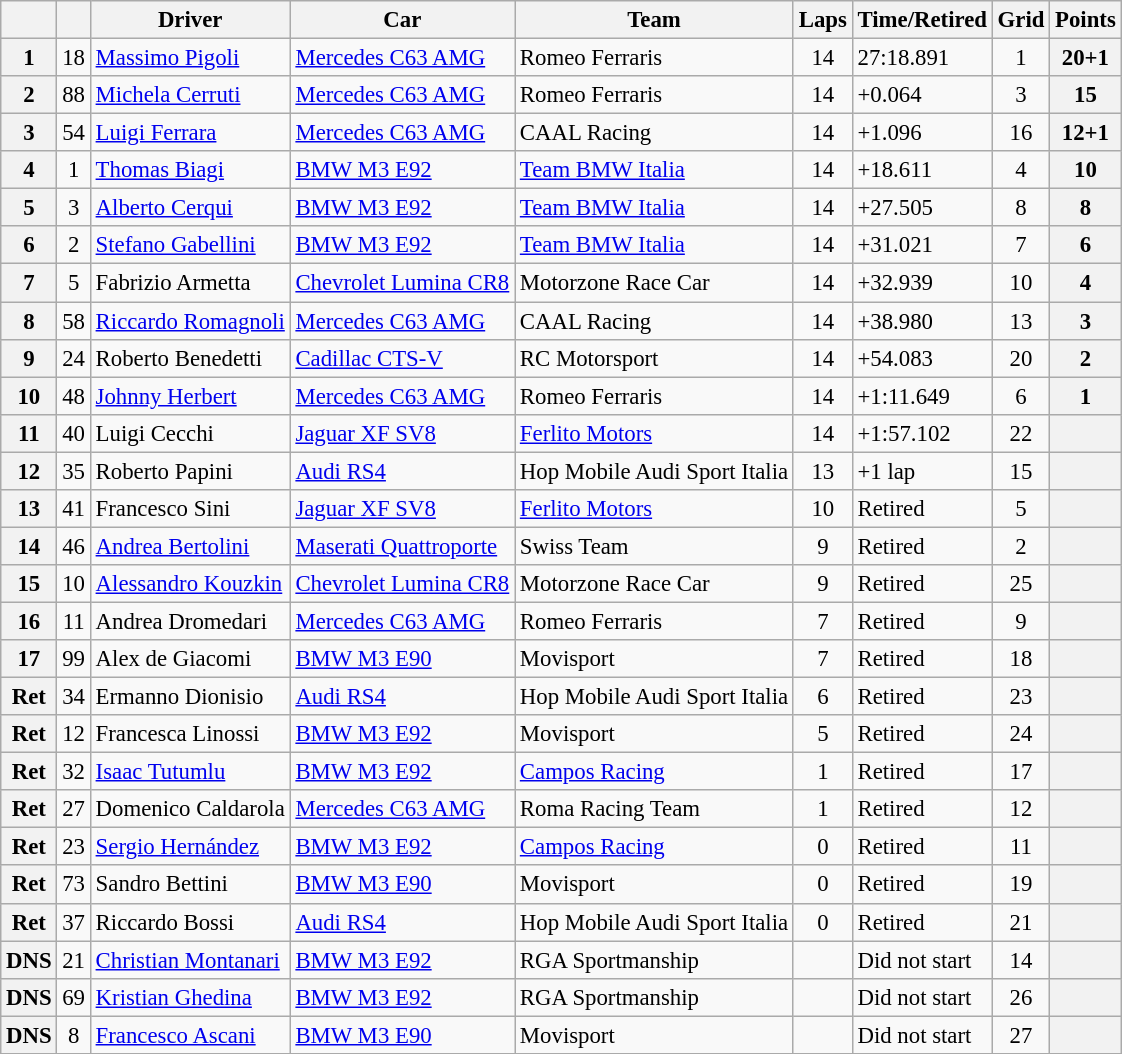<table class="wikitable sortable" style="font-size:95%">
<tr>
<th></th>
<th></th>
<th>Driver</th>
<th>Car</th>
<th>Team</th>
<th>Laps</th>
<th>Time/Retired</th>
<th>Grid</th>
<th>Points</th>
</tr>
<tr>
<th>1</th>
<td align=center>18</td>
<td> <a href='#'>Massimo Pigoli</a></td>
<td><a href='#'>Mercedes C63 AMG</a></td>
<td> Romeo Ferraris</td>
<td align=center>14</td>
<td>27:18.891</td>
<td align=center>1</td>
<th>20+1</th>
</tr>
<tr>
<th>2</th>
<td align=center>88</td>
<td> <a href='#'>Michela Cerruti</a></td>
<td><a href='#'>Mercedes C63 AMG</a></td>
<td> Romeo Ferraris</td>
<td align=center>14</td>
<td>+0.064</td>
<td align=center>3</td>
<th>15</th>
</tr>
<tr>
<th>3</th>
<td align=center>54</td>
<td> <a href='#'>Luigi Ferrara</a></td>
<td><a href='#'>Mercedes C63 AMG</a></td>
<td> CAAL Racing</td>
<td align=center>14</td>
<td>+1.096</td>
<td align=center>16</td>
<th>12+1</th>
</tr>
<tr>
<th>4</th>
<td align=center>1</td>
<td> <a href='#'>Thomas Biagi</a></td>
<td><a href='#'>BMW M3 E92</a></td>
<td> <a href='#'>Team BMW Italia</a></td>
<td align=center>14</td>
<td>+18.611</td>
<td align=center>4</td>
<th>10</th>
</tr>
<tr>
<th>5</th>
<td align=center>3</td>
<td> <a href='#'>Alberto Cerqui</a></td>
<td><a href='#'>BMW M3 E92</a></td>
<td> <a href='#'>Team BMW Italia</a></td>
<td align=center>14</td>
<td>+27.505</td>
<td align=center>8</td>
<th>8</th>
</tr>
<tr>
<th>6</th>
<td align=center>2</td>
<td> <a href='#'>Stefano Gabellini</a></td>
<td><a href='#'>BMW M3 E92</a></td>
<td> <a href='#'>Team BMW Italia</a></td>
<td align=center>14</td>
<td>+31.021</td>
<td align=center>7</td>
<th>6</th>
</tr>
<tr>
<th>7</th>
<td align=center>5</td>
<td> Fabrizio Armetta</td>
<td><a href='#'>Chevrolet Lumina CR8</a></td>
<td> Motorzone Race Car</td>
<td align=center>14</td>
<td>+32.939</td>
<td align=center>10</td>
<th>4</th>
</tr>
<tr>
<th>8</th>
<td align=center>58</td>
<td> <a href='#'>Riccardo Romagnoli</a></td>
<td><a href='#'>Mercedes C63 AMG</a></td>
<td> CAAL Racing</td>
<td align=center>14</td>
<td>+38.980</td>
<td align=center>13</td>
<th>3</th>
</tr>
<tr>
<th>9</th>
<td align=center>24</td>
<td> Roberto Benedetti</td>
<td><a href='#'>Cadillac CTS-V</a></td>
<td> RC Motorsport</td>
<td align=center>14</td>
<td>+54.083</td>
<td align=center>20</td>
<th>2</th>
</tr>
<tr>
<th>10</th>
<td align=center>48</td>
<td> <a href='#'>Johnny Herbert</a></td>
<td><a href='#'>Mercedes C63 AMG</a></td>
<td> Romeo Ferraris</td>
<td align=center>14</td>
<td>+1:11.649</td>
<td align=center>6</td>
<th>1</th>
</tr>
<tr>
<th>11</th>
<td align=center>40</td>
<td> Luigi Cecchi</td>
<td><a href='#'>Jaguar XF SV8</a></td>
<td> <a href='#'>Ferlito Motors</a></td>
<td align=center>14</td>
<td>+1:57.102</td>
<td align=center>22</td>
<th></th>
</tr>
<tr>
<th>12</th>
<td align=center>35</td>
<td> Roberto Papini</td>
<td><a href='#'>Audi RS4</a></td>
<td> Hop Mobile Audi Sport Italia</td>
<td align=center>13</td>
<td>+1 lap</td>
<td align=center>15</td>
<th></th>
</tr>
<tr>
<th>13</th>
<td align=center>41</td>
<td> Francesco Sini</td>
<td><a href='#'>Jaguar XF SV8</a></td>
<td> <a href='#'>Ferlito Motors</a></td>
<td align=center>10</td>
<td>Retired</td>
<td align=center>5</td>
<th></th>
</tr>
<tr>
<th>14</th>
<td align=center>46</td>
<td> <a href='#'>Andrea Bertolini</a></td>
<td><a href='#'>Maserati Quattroporte</a></td>
<td> Swiss Team</td>
<td align=center>9</td>
<td>Retired</td>
<td align=center>2</td>
<th></th>
</tr>
<tr>
<th>15</th>
<td align=center>10</td>
<td> <a href='#'>Alessandro Kouzkin</a></td>
<td><a href='#'>Chevrolet Lumina CR8</a></td>
<td> Motorzone Race Car</td>
<td align=center>9</td>
<td>Retired</td>
<td align=center>25</td>
<th></th>
</tr>
<tr>
<th>16</th>
<td align=center>11</td>
<td> Andrea Dromedari</td>
<td><a href='#'>Mercedes C63 AMG</a></td>
<td> Romeo Ferraris</td>
<td align=center>7</td>
<td>Retired</td>
<td align=center>9</td>
<th></th>
</tr>
<tr>
<th>17</th>
<td align=center>99</td>
<td> Alex de Giacomi</td>
<td><a href='#'>BMW M3 E90</a></td>
<td> Movisport</td>
<td align=center>7</td>
<td>Retired</td>
<td align=center>18</td>
<th></th>
</tr>
<tr>
<th>Ret</th>
<td align=center>34</td>
<td> Ermanno Dionisio</td>
<td><a href='#'>Audi RS4</a></td>
<td> Hop Mobile Audi Sport Italia</td>
<td align=center>6</td>
<td>Retired</td>
<td align=center>23</td>
<th></th>
</tr>
<tr>
<th>Ret</th>
<td align=center>12</td>
<td> Francesca Linossi</td>
<td><a href='#'>BMW M3 E92</a></td>
<td> Movisport</td>
<td align=center>5</td>
<td>Retired</td>
<td align=center>24</td>
<th></th>
</tr>
<tr>
<th>Ret</th>
<td align=center>32</td>
<td> <a href='#'>Isaac Tutumlu</a></td>
<td><a href='#'>BMW M3 E92</a></td>
<td> <a href='#'>Campos Racing</a></td>
<td align=center>1</td>
<td>Retired</td>
<td align=center>17</td>
<th></th>
</tr>
<tr>
<th>Ret</th>
<td align=center>27</td>
<td> Domenico Caldarola</td>
<td><a href='#'>Mercedes C63 AMG</a></td>
<td> Roma Racing Team</td>
<td align=center>1</td>
<td>Retired</td>
<td align=center>12</td>
<th></th>
</tr>
<tr>
<th>Ret</th>
<td align=center>23</td>
<td> <a href='#'>Sergio Hernández</a></td>
<td><a href='#'>BMW M3 E92</a></td>
<td> <a href='#'>Campos Racing</a></td>
<td align=center>0</td>
<td>Retired</td>
<td align=center>11</td>
<th></th>
</tr>
<tr>
<th>Ret</th>
<td align=center>73</td>
<td> Sandro Bettini</td>
<td><a href='#'>BMW M3 E90</a></td>
<td> Movisport</td>
<td align=center>0</td>
<td>Retired</td>
<td align=center>19</td>
<th></th>
</tr>
<tr>
<th>Ret</th>
<td align=center>37</td>
<td> Riccardo Bossi</td>
<td><a href='#'>Audi RS4</a></td>
<td> Hop Mobile Audi Sport Italia</td>
<td align=center>0</td>
<td>Retired</td>
<td align=center>21</td>
<th></th>
</tr>
<tr>
<th>DNS</th>
<td align=center>21</td>
<td> <a href='#'>Christian Montanari</a></td>
<td><a href='#'>BMW M3 E92</a></td>
<td> RGA Sportmanship</td>
<td align=center></td>
<td>Did not start</td>
<td align=center>14</td>
<th></th>
</tr>
<tr>
<th>DNS</th>
<td align=center>69</td>
<td> <a href='#'>Kristian Ghedina</a></td>
<td><a href='#'>BMW M3 E92</a></td>
<td> RGA Sportmanship</td>
<td align=center></td>
<td>Did not start</td>
<td align=center>26</td>
<th></th>
</tr>
<tr>
<th>DNS</th>
<td align=center>8</td>
<td> <a href='#'>Francesco Ascani</a></td>
<td><a href='#'>BMW M3 E90</a></td>
<td> Movisport</td>
<td align=center></td>
<td>Did not start</td>
<td align=center>27</td>
<th></th>
</tr>
<tr>
</tr>
</table>
